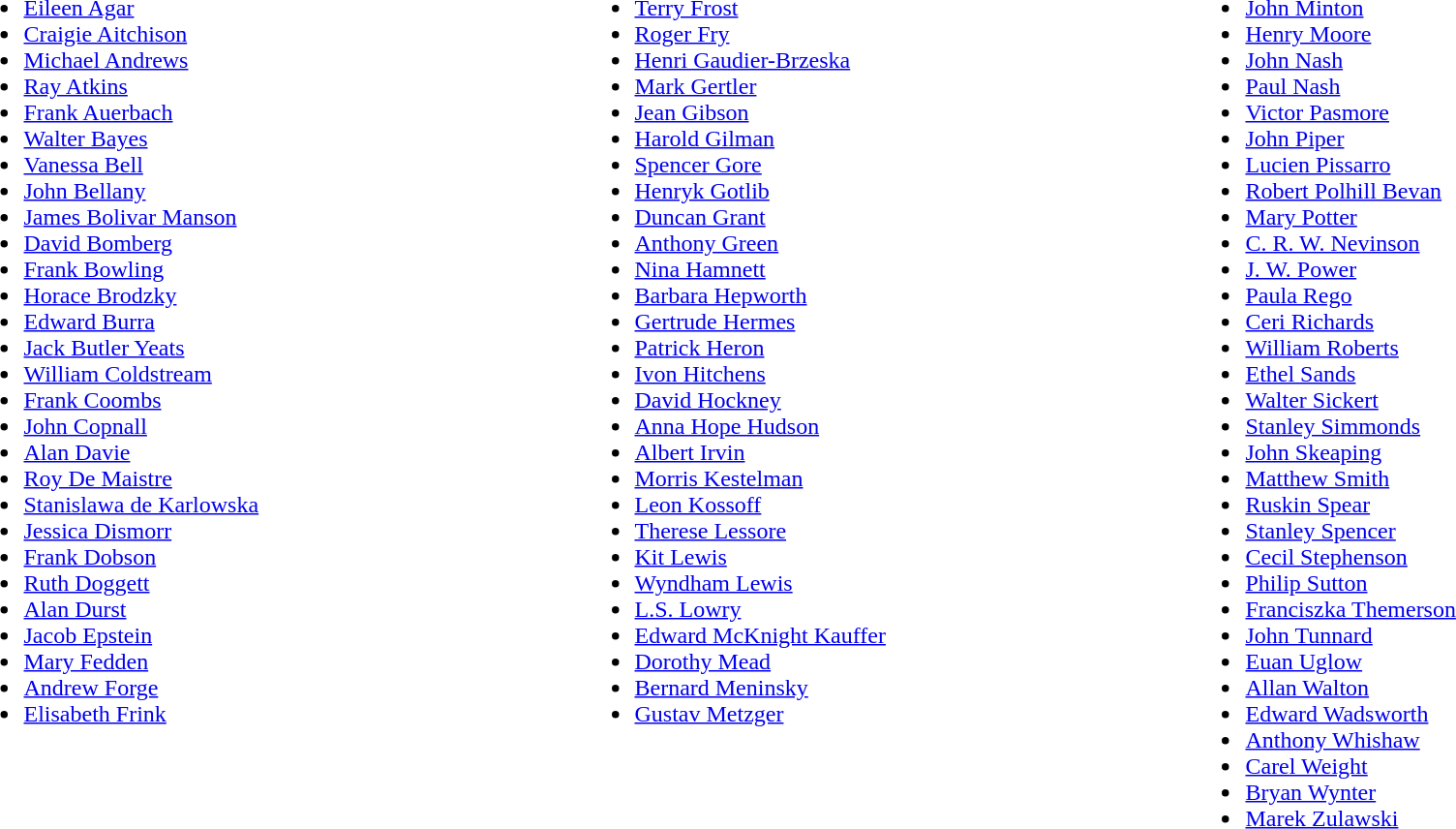<table style="width:100%;">
<tr>
<td style="width:33%; vertical-align:top;"><br><ul><li><a href='#'>Eileen Agar</a></li><li><a href='#'>Craigie Aitchison</a></li><li><a href='#'>Michael Andrews</a></li><li><a href='#'>Ray Atkins</a></li><li><a href='#'>Frank Auerbach</a></li><li><a href='#'>Walter Bayes</a></li><li><a href='#'>Vanessa Bell</a></li><li><a href='#'>John Bellany</a></li><li><a href='#'>James Bolivar Manson</a></li><li><a href='#'>David Bomberg</a></li><li><a href='#'>Frank Bowling</a></li><li><a href='#'>Horace Brodzky</a></li><li><a href='#'>Edward Burra</a></li><li><a href='#'>Jack Butler Yeats</a></li><li><a href='#'>William Coldstream</a></li><li><a href='#'>Frank Coombs</a></li><li><a href='#'>John Copnall</a></li><li><a href='#'>Alan Davie</a></li><li><a href='#'>Roy De Maistre</a></li><li><a href='#'>Stanislawa de Karlowska</a></li><li><a href='#'>Jessica Dismorr</a></li><li><a href='#'>Frank Dobson</a></li><li><a href='#'>Ruth Doggett</a></li><li><a href='#'>Alan Durst</a></li><li><a href='#'>Jacob Epstein</a></li><li><a href='#'>Mary Fedden</a></li><li><a href='#'>Andrew Forge</a></li><li><a href='#'>Elisabeth Frink</a></li></ul></td>
<td style="width:33%; vertical-align:top;"><br><ul><li><a href='#'>Terry Frost</a></li><li><a href='#'>Roger Fry</a></li><li><a href='#'>Henri Gaudier-Brzeska</a></li><li><a href='#'>Mark Gertler</a></li><li><a href='#'>Jean Gibson</a></li><li><a href='#'>Harold Gilman</a></li><li><a href='#'>Spencer Gore</a></li><li><a href='#'>Henryk Gotlib</a></li><li><a href='#'>Duncan Grant</a></li><li><a href='#'>Anthony Green</a></li><li><a href='#'>Nina Hamnett</a></li><li><a href='#'>Barbara Hepworth</a></li><li><a href='#'>Gertrude Hermes</a></li><li><a href='#'>Patrick Heron</a></li><li><a href='#'>Ivon Hitchens</a></li><li><a href='#'>David Hockney</a></li><li><a href='#'>Anna Hope Hudson</a></li><li><a href='#'>Albert Irvin</a></li><li><a href='#'>Morris Kestelman</a></li><li><a href='#'>Leon Kossoff</a></li><li><a href='#'>Therese Lessore</a></li><li><a href='#'>Kit Lewis</a></li><li><a href='#'>Wyndham Lewis</a></li><li><a href='#'>L.S. Lowry</a></li><li><a href='#'>Edward McKnight Kauffer</a></li><li><a href='#'>Dorothy Mead</a></li><li><a href='#'>Bernard Meninsky</a></li><li><a href='#'>Gustav Metzger</a></li></ul></td>
<td style="width:33%; vertical-align:top;"><br><ul><li><a href='#'>John Minton</a></li><li><a href='#'>Henry Moore</a></li><li><a href='#'>John Nash</a></li><li><a href='#'>Paul Nash</a></li><li><a href='#'>Victor Pasmore</a></li><li><a href='#'>John Piper</a></li><li><a href='#'>Lucien Pissarro</a></li><li><a href='#'>Robert Polhill Bevan</a></li><li><a href='#'>Mary Potter</a></li><li><a href='#'>C. R. W. Nevinson</a></li><li><a href='#'>J. W. Power</a></li><li><a href='#'>Paula Rego</a></li><li><a href='#'>Ceri Richards</a></li><li><a href='#'>William Roberts</a></li><li><a href='#'>Ethel Sands</a></li><li><a href='#'>Walter Sickert</a></li><li><a href='#'>Stanley Simmonds</a></li><li><a href='#'>John Skeaping</a></li><li><a href='#'>Matthew Smith</a></li><li><a href='#'>Ruskin Spear</a></li><li><a href='#'>Stanley Spencer</a></li><li><a href='#'>Cecil Stephenson</a></li><li><a href='#'>Philip Sutton</a></li><li><a href='#'>Franciszka Themerson</a></li><li><a href='#'>John Tunnard</a></li><li><a href='#'>Euan Uglow</a></li><li><a href='#'>Allan Walton</a></li><li><a href='#'>Edward Wadsworth</a></li><li><a href='#'>Anthony Whishaw</a></li><li><a href='#'>Carel Weight</a></li><li><a href='#'>Bryan Wynter</a></li><li><a href='#'>Marek Zulawski</a></li></ul></td>
</tr>
</table>
